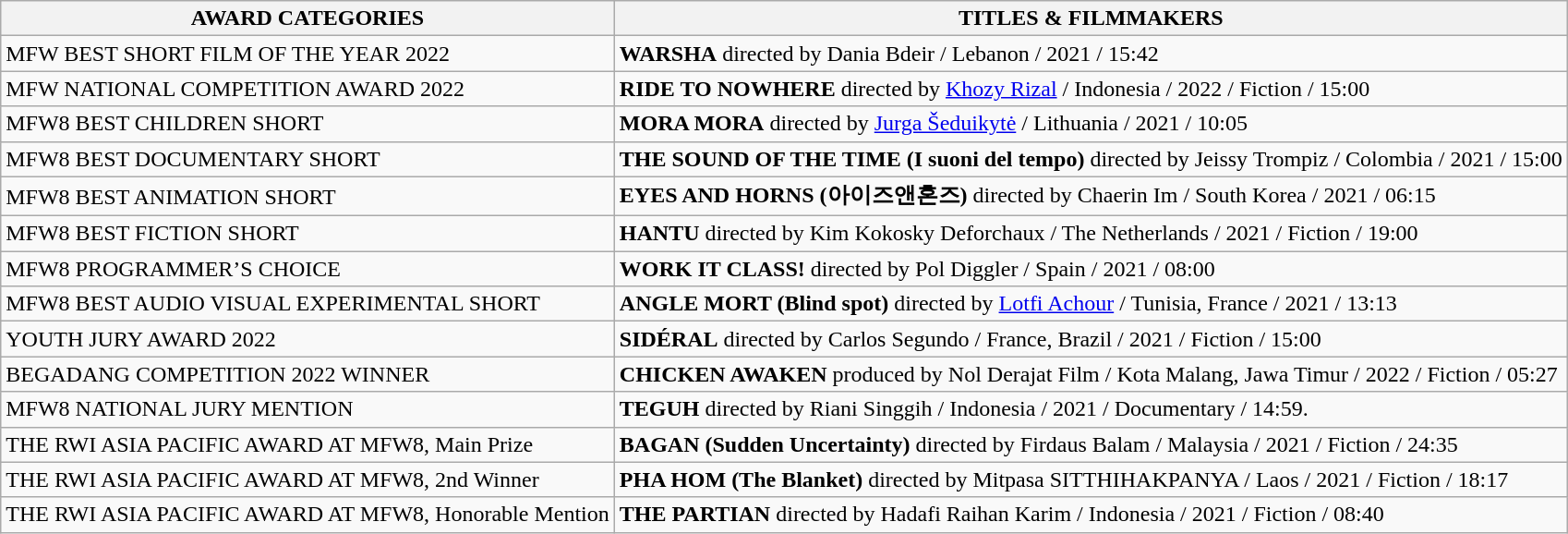<table class="wikitable">
<tr>
<th>AWARD CATEGORIES</th>
<th>TITLES & FILMMAKERS</th>
</tr>
<tr>
<td>MFW BEST SHORT FILM OF THE YEAR 2022</td>
<td><strong>WARSHA</strong> directed by Dania Bdeir / Lebanon / 2021 / 15:42</td>
</tr>
<tr>
<td>MFW NATIONAL COMPETITION AWARD 2022</td>
<td><strong>RIDE TO NOWHERE</strong> directed by <a href='#'>Khozy Rizal</a> / Indonesia / 2022 / Fiction / 15:00</td>
</tr>
<tr>
<td>MFW8 BEST CHILDREN SHORT</td>
<td><strong>MORA MORA</strong> directed by <a href='#'>Jurga Šeduikytė</a> / Lithuania / 2021 / 10:05</td>
</tr>
<tr>
<td>MFW8 BEST DOCUMENTARY SHORT</td>
<td><strong>THE SOUND OF THE TIME (I suoni del tempo)</strong> directed by Jeissy Trompiz / Colombia / 2021 / 15:00</td>
</tr>
<tr>
<td>MFW8 BEST ANIMATION SHORT</td>
<td><strong>EYES AND HORNS (아이즈앤혼즈)</strong> directed by Chaerin Im / South Korea / 2021 / 06:15</td>
</tr>
<tr>
<td>MFW8 BEST FICTION SHORT</td>
<td><strong>HANTU</strong> directed by Kim Kokosky Deforchaux / The Netherlands / 2021 / Fiction / 19:00</td>
</tr>
<tr>
<td>MFW8 PROGRAMMER’S CHOICE</td>
<td><strong>WORK IT CLASS!</strong> directed by Pol Diggler / Spain / 2021 / 08:00</td>
</tr>
<tr>
<td>MFW8 BEST AUDIO VISUAL EXPERIMENTAL SHORT</td>
<td><strong>ANGLE MORT (Blind spot)</strong> directed by <a href='#'>Lotfi Achour</a> / Tunisia, France / 2021 / 13:13</td>
</tr>
<tr>
<td>YOUTH JURY AWARD 2022</td>
<td><strong>SIDÉRAL</strong> directed by Carlos Segundo / France, Brazil / 2021 / Fiction / 15:00</td>
</tr>
<tr>
<td>BEGADANG COMPETITION 2022 WINNER</td>
<td><strong>CHICKEN AWAKEN</strong> produced by Nol Derajat Film / Kota Malang, Jawa Timur / 2022 / Fiction / 05:27</td>
</tr>
<tr>
<td>MFW8 NATIONAL JURY MENTION</td>
<td><strong>TEGUH</strong> directed by Riani Singgih / Indonesia / 2021 / Documentary / 14:59.</td>
</tr>
<tr>
<td>THE RWI ASIA PACIFIC AWARD AT MFW8, Main Prize</td>
<td><strong>BAGAN (Sudden Uncertainty)</strong> directed by Firdaus Balam / Malaysia / 2021 / Fiction / 24:35</td>
</tr>
<tr>
<td>THE RWI ASIA PACIFIC AWARD AT MFW8, 2nd Winner</td>
<td><strong>PHA HOM (The Blanket)</strong> directed by Mitpasa SITTHIHAKPANYA / Laos / 2021 / Fiction / 18:17</td>
</tr>
<tr>
<td>THE RWI ASIA PACIFIC AWARD AT MFW8, Honorable Mention</td>
<td><strong>THE PARTIAN</strong> directed by Hadafi Raihan Karim / Indonesia / 2021 / Fiction / 08:40</td>
</tr>
</table>
